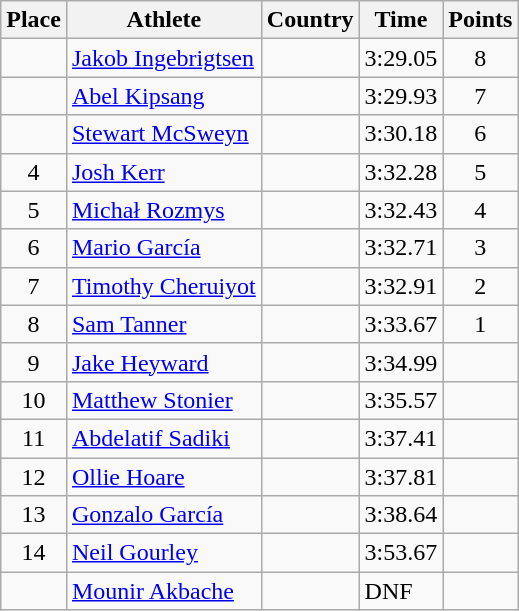<table class="wikitable">
<tr>
<th>Place</th>
<th>Athlete</th>
<th>Country</th>
<th>Time</th>
<th>Points</th>
</tr>
<tr>
<td align=center></td>
<td><a href='#'>Jakob Ingebrigtsen</a></td>
<td></td>
<td>3:29.05</td>
<td align=center>8</td>
</tr>
<tr>
<td align=center></td>
<td><a href='#'>Abel Kipsang</a></td>
<td></td>
<td>3:29.93</td>
<td align=center>7</td>
</tr>
<tr>
<td align=center></td>
<td><a href='#'>Stewart McSweyn</a></td>
<td></td>
<td>3:30.18</td>
<td align=center>6</td>
</tr>
<tr>
<td align=center>4</td>
<td><a href='#'>Josh Kerr</a></td>
<td></td>
<td>3:32.28</td>
<td align=center>5</td>
</tr>
<tr>
<td align=center>5</td>
<td><a href='#'>Michał Rozmys</a></td>
<td></td>
<td>3:32.43</td>
<td align=center>4</td>
</tr>
<tr>
<td align=center>6</td>
<td><a href='#'>Mario García</a></td>
<td></td>
<td>3:32.71</td>
<td align=center>3</td>
</tr>
<tr>
<td align=center>7</td>
<td><a href='#'>Timothy Cheruiyot</a></td>
<td></td>
<td>3:32.91</td>
<td align=center>2</td>
</tr>
<tr>
<td align=center>8</td>
<td><a href='#'>Sam Tanner</a></td>
<td></td>
<td>3:33.67</td>
<td align=center>1</td>
</tr>
<tr>
<td align=center>9</td>
<td><a href='#'>Jake Heyward</a></td>
<td></td>
<td>3:34.99</td>
<td align=center></td>
</tr>
<tr>
<td align=center>10</td>
<td><a href='#'>Matthew Stonier</a></td>
<td></td>
<td>3:35.57</td>
<td align=center></td>
</tr>
<tr>
<td align=center>11</td>
<td><a href='#'>Abdelatif Sadiki</a></td>
<td></td>
<td>3:37.41</td>
<td align=center></td>
</tr>
<tr>
<td align=center>12</td>
<td><a href='#'>Ollie Hoare</a></td>
<td></td>
<td>3:37.81</td>
<td align=center></td>
</tr>
<tr>
<td align=center>13</td>
<td><a href='#'>Gonzalo García</a></td>
<td></td>
<td>3:38.64</td>
<td align=center></td>
</tr>
<tr>
<td align=center>14</td>
<td><a href='#'>Neil Gourley</a></td>
<td></td>
<td>3:53.67</td>
<td align=center></td>
</tr>
<tr>
<td align=center></td>
<td><a href='#'>Mounir Akbache</a></td>
<td></td>
<td>DNF</td>
<td align=center></td>
</tr>
</table>
